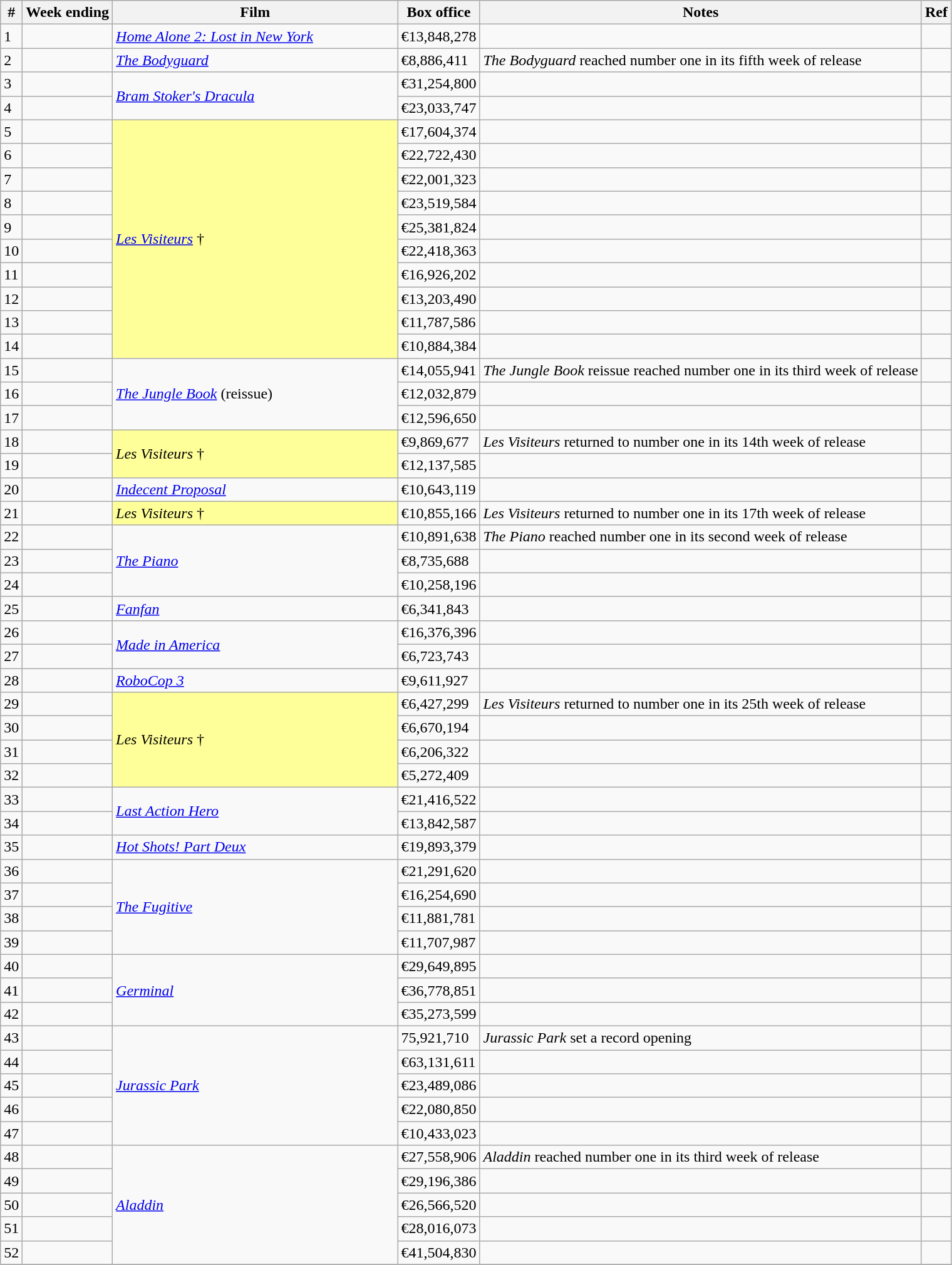<table class="wikitable sortable">
<tr>
<th abbr="Week">#</th>
<th abbr="Date">Week ending</th>
<th width="30%">Film</th>
<th abbr="Box Office">Box office</th>
<th>Notes</th>
<th>Ref</th>
</tr>
<tr>
<td>1</td>
<td></td>
<td><em><a href='#'>Home Alone 2: Lost in New York</a></em></td>
<td>€13,848,278</td>
<td></td>
<td></td>
</tr>
<tr>
<td>2</td>
<td></td>
<td><em><a href='#'>The Bodyguard</a></em></td>
<td>€8,886,411</td>
<td><em>The Bodyguard</em> reached number one in its fifth week of release</td>
<td></td>
</tr>
<tr>
<td>3</td>
<td></td>
<td rowspan="2"><em><a href='#'>Bram Stoker's Dracula</a></em></td>
<td>€31,254,800</td>
<td></td>
<td></td>
</tr>
<tr>
<td>4</td>
<td></td>
<td>€23,033,747</td>
<td></td>
<td></td>
</tr>
<tr>
<td>5</td>
<td></td>
<td rowspan="10" style="background-color:#FFFF99"><em><a href='#'>Les Visiteurs</a></em> †</td>
<td>€17,604,374</td>
<td></td>
<td></td>
</tr>
<tr>
<td>6</td>
<td></td>
<td>€22,722,430</td>
<td></td>
<td></td>
</tr>
<tr>
<td>7</td>
<td></td>
<td>€22,001,323</td>
<td></td>
<td></td>
</tr>
<tr>
<td>8</td>
<td></td>
<td>€23,519,584</td>
<td></td>
<td></td>
</tr>
<tr>
<td>9</td>
<td></td>
<td>€25,381,824</td>
<td></td>
<td></td>
</tr>
<tr>
<td>10</td>
<td></td>
<td>€22,418,363</td>
<td></td>
<td></td>
</tr>
<tr>
<td>11</td>
<td></td>
<td>€16,926,202</td>
<td></td>
<td></td>
</tr>
<tr>
<td>12</td>
<td></td>
<td>€13,203,490</td>
<td></td>
<td></td>
</tr>
<tr>
<td>13</td>
<td></td>
<td>€11,787,586</td>
<td></td>
<td></td>
</tr>
<tr>
<td>14</td>
<td></td>
<td>€10,884,384</td>
<td></td>
<td></td>
</tr>
<tr>
<td>15</td>
<td></td>
<td rowspan="3"><em><a href='#'>The Jungle Book</a></em> (reissue)</td>
<td>€14,055,941</td>
<td><em>The Jungle Book</em> reissue reached number one in its third week of release</td>
<td></td>
</tr>
<tr>
<td>16</td>
<td></td>
<td>€12,032,879</td>
<td></td>
<td></td>
</tr>
<tr>
<td>17</td>
<td></td>
<td>€12,596,650</td>
<td></td>
<td></td>
</tr>
<tr>
<td>18</td>
<td></td>
<td rowspan="2" style="background-color:#FFFF99"><em>Les Visiteurs</em> †</td>
<td>€9,869,677</td>
<td><em>Les Visiteurs</em> returned to number one in its 14th week of release</td>
<td></td>
</tr>
<tr>
<td>19</td>
<td></td>
<td>€12,137,585</td>
<td></td>
<td></td>
</tr>
<tr>
<td>20</td>
<td></td>
<td><em><a href='#'>Indecent Proposal</a></em></td>
<td>€10,643,119</td>
<td></td>
<td></td>
</tr>
<tr>
<td>21</td>
<td></td>
<td style="background-color:#FFFF99"><em>Les Visiteurs</em> †</td>
<td>€10,855,166</td>
<td><em>Les Visiteurs</em> returned to number one in its 17th week of release</td>
<td></td>
</tr>
<tr>
<td>22</td>
<td></td>
<td rowspan="3"><em><a href='#'>The Piano</a></em></td>
<td>€10,891,638</td>
<td><em>The Piano</em> reached number one in its second week of release</td>
<td></td>
</tr>
<tr>
<td>23</td>
<td></td>
<td>€8,735,688</td>
<td></td>
<td></td>
</tr>
<tr>
<td>24</td>
<td></td>
<td>€10,258,196</td>
<td></td>
<td></td>
</tr>
<tr>
<td>25</td>
<td></td>
<td><em><a href='#'>Fanfan</a></em></td>
<td>€6,341,843</td>
<td></td>
<td></td>
</tr>
<tr>
<td>26</td>
<td></td>
<td rowspan="2"><em><a href='#'>Made in America</a></em></td>
<td>€16,376,396</td>
<td></td>
<td></td>
</tr>
<tr>
<td>27</td>
<td></td>
<td>€6,723,743</td>
<td></td>
<td></td>
</tr>
<tr>
<td>28</td>
<td></td>
<td><em><a href='#'>RoboCop 3</a></em></td>
<td>€9,611,927</td>
<td></td>
<td></td>
</tr>
<tr>
<td>29</td>
<td></td>
<td rowspan="4" style="background-color:#FFFF99"><em>Les Visiteurs</em> †</td>
<td>€6,427,299</td>
<td><em>Les Visiteurs</em> returned to number one in its 25th week of release</td>
<td></td>
</tr>
<tr>
<td>30</td>
<td></td>
<td>€6,670,194</td>
<td></td>
<td></td>
</tr>
<tr>
<td>31</td>
<td></td>
<td>€6,206,322</td>
<td></td>
<td></td>
</tr>
<tr>
<td>32</td>
<td></td>
<td>€5,272,409</td>
<td></td>
<td></td>
</tr>
<tr>
<td>33</td>
<td></td>
<td rowspan="2"><em><a href='#'>Last Action Hero</a></em></td>
<td>€21,416,522</td>
<td></td>
<td></td>
</tr>
<tr>
<td>34</td>
<td></td>
<td>€13,842,587</td>
<td></td>
<td></td>
</tr>
<tr>
<td>35</td>
<td></td>
<td><em><a href='#'>Hot Shots! Part Deux</a></em></td>
<td>€19,893,379</td>
<td></td>
<td></td>
</tr>
<tr>
<td>36</td>
<td></td>
<td rowspan="4"><em><a href='#'>The Fugitive</a></em></td>
<td>€21,291,620</td>
<td></td>
<td></td>
</tr>
<tr>
<td>37</td>
<td></td>
<td>€16,254,690</td>
<td></td>
<td></td>
</tr>
<tr>
<td>38</td>
<td></td>
<td>€11,881,781</td>
<td></td>
<td></td>
</tr>
<tr>
<td>39</td>
<td></td>
<td>€11,707,987</td>
<td></td>
<td></td>
</tr>
<tr>
<td>40</td>
<td></td>
<td rowspan="3"><em><a href='#'>Germinal</a></em></td>
<td>€29,649,895</td>
<td></td>
<td></td>
</tr>
<tr>
<td>41</td>
<td></td>
<td>€36,778,851</td>
<td></td>
<td></td>
</tr>
<tr>
<td>42</td>
<td></td>
<td>€35,273,599</td>
<td></td>
<td></td>
</tr>
<tr>
<td>43</td>
<td></td>
<td rowspan="5"><em><a href='#'>Jurassic Park</a></em></td>
<td>75,921,710</td>
<td><em>Jurassic Park</em> set a record opening</td>
<td></td>
</tr>
<tr>
<td>44</td>
<td></td>
<td>€63,131,611</td>
<td></td>
<td></td>
</tr>
<tr>
<td>45</td>
<td></td>
<td>€23,489,086</td>
<td></td>
<td></td>
</tr>
<tr>
<td>46</td>
<td></td>
<td>€22,080,850</td>
<td></td>
<td></td>
</tr>
<tr>
<td>47</td>
<td></td>
<td>€10,433,023</td>
<td></td>
<td></td>
</tr>
<tr>
<td>48</td>
<td></td>
<td rowspan="5"><em><a href='#'>Aladdin</a></em></td>
<td>€27,558,906</td>
<td><em>Aladdin</em> reached number one in its third week of release</td>
<td></td>
</tr>
<tr>
<td>49</td>
<td></td>
<td>€29,196,386</td>
<td></td>
<td></td>
</tr>
<tr>
<td>50</td>
<td></td>
<td>€26,566,520</td>
<td></td>
<td></td>
</tr>
<tr>
<td>51</td>
<td></td>
<td>€28,016,073</td>
<td></td>
<td></td>
</tr>
<tr>
<td>52</td>
<td></td>
<td>€41,504,830</td>
<td></td>
<td></td>
</tr>
<tr>
</tr>
</table>
